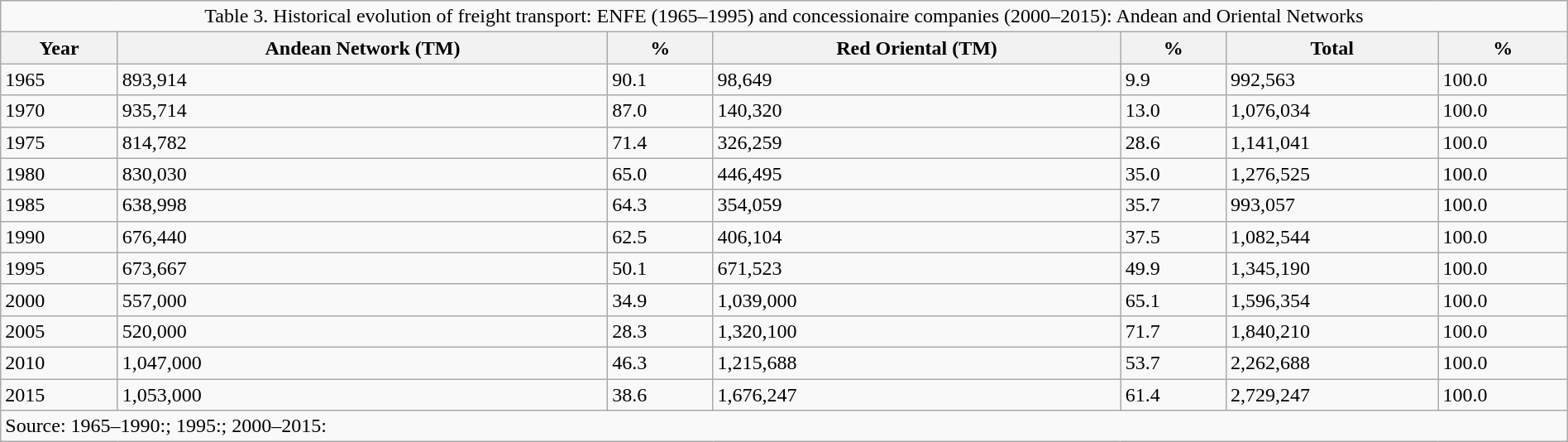<table class="wikitable"  style="width:100%;">
<tr>
<td colspan="7" style="text-align:center;">Table 3. Historical evolution of freight transport: ENFE (1965–1995) and concessionaire companies (2000–2015): Andean and Oriental Networks</td>
</tr>
<tr>
<th>Year</th>
<th>Andean Network (TM)</th>
<th>%</th>
<th>Red Oriental (TM)</th>
<th>%</th>
<th>Total</th>
<th>%</th>
</tr>
<tr>
<td>1965</td>
<td>893,914</td>
<td>90.1</td>
<td>98,649</td>
<td>9.9</td>
<td>992,563</td>
<td>100.0</td>
</tr>
<tr>
<td>1970</td>
<td>935,714</td>
<td>87.0</td>
<td>140,320</td>
<td>13.0</td>
<td>1,076,034</td>
<td>100.0</td>
</tr>
<tr>
<td>1975</td>
<td>814,782</td>
<td>71.4</td>
<td>326,259</td>
<td>28.6</td>
<td>1,141,041</td>
<td>100.0</td>
</tr>
<tr>
<td>1980</td>
<td>830,030</td>
<td>65.0</td>
<td>446,495</td>
<td>35.0</td>
<td>1,276,525</td>
<td>100.0</td>
</tr>
<tr>
<td>1985</td>
<td>638,998</td>
<td>64.3</td>
<td>354,059</td>
<td>35.7</td>
<td>993,057</td>
<td>100.0</td>
</tr>
<tr>
<td>1990</td>
<td>676,440</td>
<td>62.5</td>
<td>406,104</td>
<td>37.5</td>
<td>1,082,544</td>
<td>100.0</td>
</tr>
<tr>
<td>1995</td>
<td>673,667</td>
<td>50.1</td>
<td>671,523</td>
<td>49.9</td>
<td>1,345,190</td>
<td>100.0</td>
</tr>
<tr>
<td>2000</td>
<td>557,000</td>
<td>34.9</td>
<td>1,039,000</td>
<td>65.1</td>
<td>1,596,354</td>
<td>100.0</td>
</tr>
<tr>
<td>2005</td>
<td>520,000</td>
<td>28.3</td>
<td>1,320,100</td>
<td>71.7</td>
<td>1,840,210</td>
<td>100.0</td>
</tr>
<tr>
<td>2010</td>
<td>1,047,000</td>
<td>46.3</td>
<td>1,215,688</td>
<td>53.7</td>
<td>2,262,688</td>
<td>100.0</td>
</tr>
<tr>
<td>2015</td>
<td>1,053,000</td>
<td>38.6</td>
<td>1,676,247</td>
<td>61.4</td>
<td>2,729,247</td>
<td>100.0</td>
</tr>
<tr>
<td colspan=7>Source: 1965–1990:; 1995:; 2000–2015:</td>
</tr>
</table>
